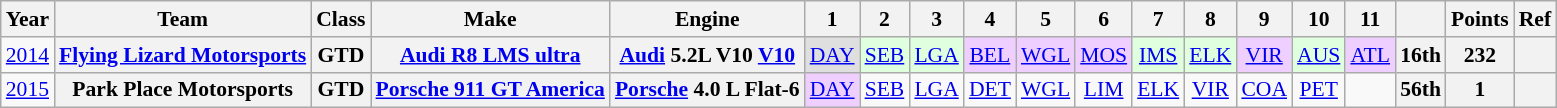<table class="wikitable" style="text-align:center; font-size:90%">
<tr>
<th>Year</th>
<th>Team</th>
<th>Class</th>
<th>Make</th>
<th>Engine</th>
<th>1</th>
<th>2</th>
<th>3</th>
<th>4</th>
<th>5</th>
<th>6</th>
<th>7</th>
<th>8</th>
<th>9</th>
<th>10</th>
<th>11</th>
<th></th>
<th>Points</th>
<th>Ref</th>
</tr>
<tr>
<td><a href='#'>2014</a></td>
<th><a href='#'>Flying Lizard Motorsports</a></th>
<th>GTD</th>
<th><a href='#'>Audi R8 LMS ultra</a></th>
<th><a href='#'>Audi</a> 5.2L V10 <a href='#'>V10</a></th>
<td style="background:#dfdfdf;"><a href='#'>DAY</a><br></td>
<td style="background:#DFFFDF;"><a href='#'>SEB</a><br></td>
<td style="background:#dfffdf;"><a href='#'>LGA</a><br></td>
<td style="background:#efcfff;"><a href='#'>BEL</a><br></td>
<td style="background:#efcfff;"><a href='#'>WGL</a><br></td>
<td style="background:#efcfff;"><a href='#'>MOS</a><br></td>
<td style="background:#dfffdf;"><a href='#'>IMS</a><br></td>
<td style="background:#dfffdf;"><a href='#'>ELK</a><br></td>
<td style="background:#efcfff;"><a href='#'>VIR</a><br></td>
<td style="background:#dfffdf;"><a href='#'>AUS</a><br></td>
<td style="background:#efcfff;"><a href='#'>ATL</a><br></td>
<th>16th</th>
<th>232</th>
<th></th>
</tr>
<tr>
<td><a href='#'>2015</a></td>
<th>Park Place Motorsports</th>
<th>GTD</th>
<th><a href='#'>Porsche 911 GT America</a></th>
<th><a href='#'>Porsche</a> 4.0 L Flat-6</th>
<td style="background:#EFCFFF;"><a href='#'>DAY</a><br></td>
<td><a href='#'>SEB</a></td>
<td><a href='#'>LGA</a></td>
<td><a href='#'>DET</a></td>
<td><a href='#'>WGL</a></td>
<td><a href='#'>LIM</a></td>
<td><a href='#'>ELK</a></td>
<td><a href='#'>VIR</a></td>
<td><a href='#'>COA</a></td>
<td><a href='#'>PET</a></td>
<td></td>
<th>56th</th>
<th>1</th>
<th></th>
</tr>
</table>
